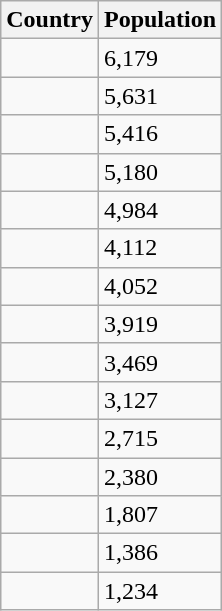<table class="wikitable floatright">
<tr>
<th>Country</th>
<th>Population</th>
</tr>
<tr>
<td></td>
<td>6,179</td>
</tr>
<tr>
<td></td>
<td>5,631</td>
</tr>
<tr>
<td></td>
<td>5,416</td>
</tr>
<tr>
<td></td>
<td>5,180</td>
</tr>
<tr>
<td></td>
<td>4,984</td>
</tr>
<tr>
<td></td>
<td>4,112</td>
</tr>
<tr>
<td></td>
<td>4,052</td>
</tr>
<tr>
<td></td>
<td>3,919</td>
</tr>
<tr>
<td></td>
<td>3,469</td>
</tr>
<tr>
<td></td>
<td>3,127</td>
</tr>
<tr>
<td></td>
<td>2,715</td>
</tr>
<tr>
<td></td>
<td>2,380</td>
</tr>
<tr>
<td></td>
<td>1,807</td>
</tr>
<tr>
<td></td>
<td>1,386</td>
</tr>
<tr>
<td></td>
<td>1,234</td>
</tr>
</table>
